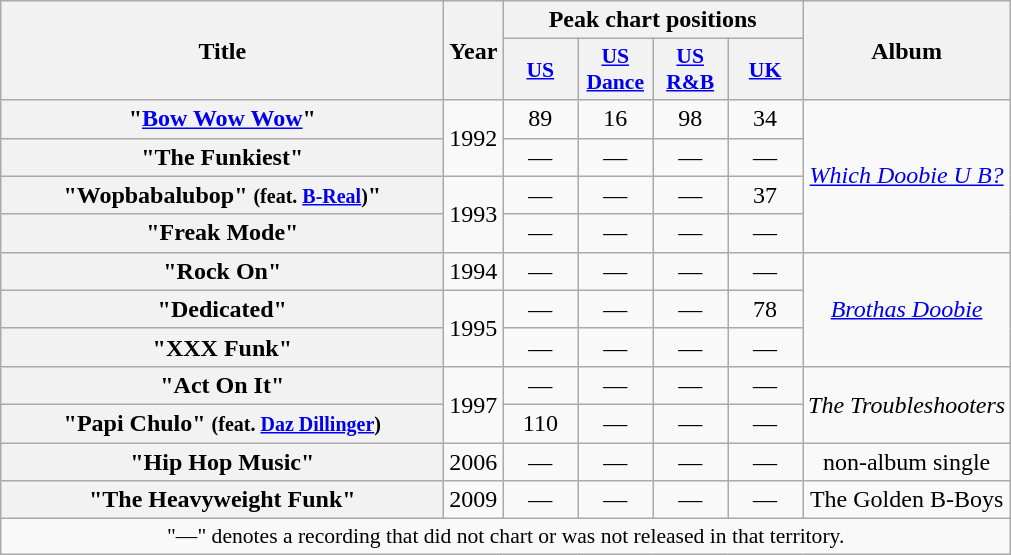<table class="wikitable plainrowheaders" style="text-align:center;" border="1">
<tr>
<th scope="col" rowspan="2" style="width:18em;">Title</th>
<th scope="col" rowspan="2">Year</th>
<th scope="col" colspan="4">Peak chart positions</th>
<th scope="col" rowspan="2">Album</th>
</tr>
<tr>
<th scope="col" style="width:3em;font-size:90%;"><a href='#'>US</a><br></th>
<th scope="col" style="width:3em;font-size:90%;"><a href='#'>US<br>Dance</a><br></th>
<th scope="col" style="width:3em;font-size:90%;"><a href='#'>US<br>R&B</a><br></th>
<th scope="col" style="width:3em;font-size:90%;"><a href='#'>UK</a><br></th>
</tr>
<tr>
<th scope="row">"<a href='#'>Bow Wow Wow</a>"</th>
<td rowspan="2">1992</td>
<td>89</td>
<td>16</td>
<td>98</td>
<td>34</td>
<td rowspan="4"><em><a href='#'>Which Doobie U B?</a></em></td>
</tr>
<tr>
<th scope="row">"The Funkiest"</th>
<td>—</td>
<td>—</td>
<td>—</td>
<td>—</td>
</tr>
<tr>
<th scope="row">"Wopbabalubop" <small>(feat. <a href='#'>B-Real</a>)</small>"</th>
<td rowspan="2">1993</td>
<td>—</td>
<td>—</td>
<td>—</td>
<td>37</td>
</tr>
<tr>
<th scope="row">"Freak Mode"</th>
<td>—</td>
<td>—</td>
<td>—</td>
<td>—</td>
</tr>
<tr>
<th scope="row">"Rock On"</th>
<td rowspan="1">1994</td>
<td>—</td>
<td>—</td>
<td>—</td>
<td>—</td>
<td rowspan="3"><em><a href='#'>Brothas Doobie</a></em></td>
</tr>
<tr>
<th scope="row">"Dedicated"</th>
<td rowspan="2">1995</td>
<td>—</td>
<td>—</td>
<td>—</td>
<td>78</td>
</tr>
<tr>
<th scope="row">"XXX Funk"</th>
<td>—</td>
<td>—</td>
<td>—</td>
<td>—</td>
</tr>
<tr>
<th scope="row">"Act On It"</th>
<td rowspan="2">1997</td>
<td>—</td>
<td>—</td>
<td>—</td>
<td>—</td>
<td rowspan="2"><em>The Troubleshooters</em></td>
</tr>
<tr>
<th scope="row">"Papi Chulo" <small>(feat. <a href='#'>Daz Dillinger</a>)</small></th>
<td>110</td>
<td>—</td>
<td>—</td>
<td>—</td>
</tr>
<tr>
<th scope="row">"Hip Hop Music"</th>
<td rowspan="1">2006</td>
<td>—</td>
<td>—</td>
<td>—</td>
<td>—</td>
<td rowspan="1">non-album single</td>
</tr>
<tr>
<th scope="row">"The Heavyweight Funk"</th>
<td rowspan="1">2009</td>
<td>—</td>
<td>—</td>
<td>—</td>
<td>—</td>
<td rowspan="1">The Golden B-Boys</td>
</tr>
<tr>
<td colspan="10" style="font-size:90%">"—" denotes a recording that did not chart or was not released in that territory.</td>
</tr>
</table>
